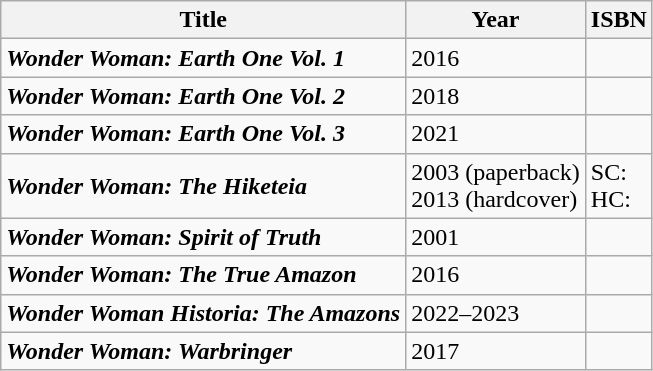<table class="wikitable sortable">
<tr>
<th>Title</th>
<th>Year</th>
<th>ISBN</th>
</tr>
<tr>
<td><strong><em>Wonder Woman: Earth One Vol. 1</em></strong></td>
<td>2016</td>
<td></td>
</tr>
<tr>
<td><strong><em>Wonder Woman: Earth One Vol. 2</em></strong></td>
<td>2018</td>
<td></td>
</tr>
<tr>
<td><strong><em>Wonder Woman: Earth One Vol. 3</em></strong></td>
<td>2021</td>
<td></td>
</tr>
<tr>
<td><strong><em>Wonder Woman: The Hiketeia</em></strong></td>
<td>2003 (paperback)<br>2013 (hardcover)</td>
<td>SC: <br>HC: </td>
</tr>
<tr>
<td><strong><em>Wonder Woman: Spirit of Truth</em></strong></td>
<td>2001</td>
<td></td>
</tr>
<tr>
<td><strong><em>Wonder Woman: The True Amazon</em></strong></td>
<td>2016</td>
<td></td>
</tr>
<tr>
<td><strong><em>Wonder Woman Historia: The Amazons</em></strong></td>
<td>2022–2023</td>
<td></td>
</tr>
<tr>
<td><strong><em>Wonder Woman: Warbringer</em></strong></td>
<td>2017</td>
<td></td>
</tr>
</table>
